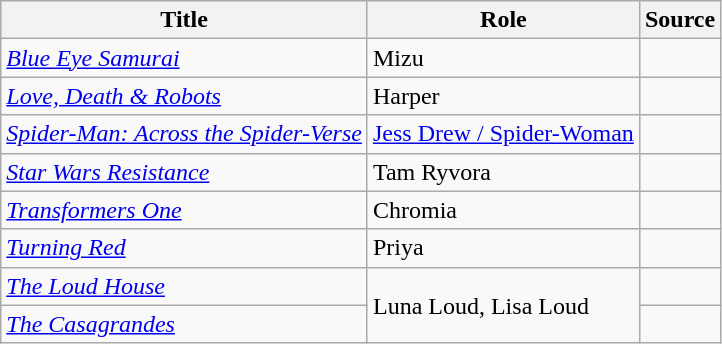<table class="wikitable sortable">
<tr>
<th>Title</th>
<th>Role</th>
<th class="unsortable">Source</th>
</tr>
<tr>
<td><em><a href='#'>Blue Eye Samurai</a></em></td>
<td>Mizu</td>
<td></td>
</tr>
<tr>
<td><em><a href='#'>Love, Death & Robots</a></em></td>
<td>Harper</td>
<td></td>
</tr>
<tr>
<td><em><a href='#'>Spider-Man: Across the Spider-Verse</a></em></td>
<td><a href='#'>Jess Drew / Spider-Woman</a></td>
<td></td>
</tr>
<tr>
<td><em><a href='#'>Star Wars Resistance</a></em></td>
<td>Tam Ryvora</td>
<td></td>
</tr>
<tr>
<td><em><a href='#'>Transformers One</a></em></td>
<td>Chromia</td>
<td></td>
</tr>
<tr>
<td><em><a href='#'>Turning Red</a></em></td>
<td>Priya</td>
<td></td>
</tr>
<tr>
<td><em><a href='#'>The Loud House</a></em></td>
<td rowspan="2">Luna Loud, Lisa Loud</td>
<td></td>
</tr>
<tr>
<td><em><a href='#'>The Casagrandes</a></em></td>
<td></td>
</tr>
</table>
